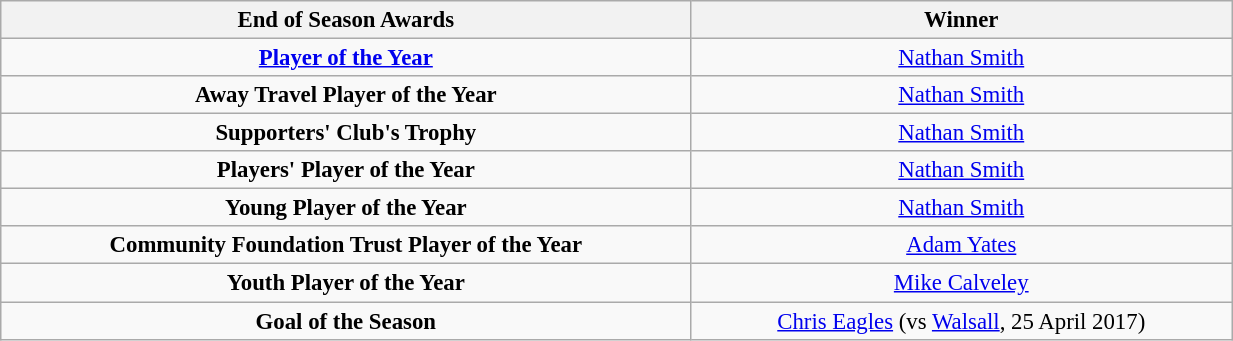<table class="wikitable" style="text-align:center; font-size:95%;width:65%; text-align:left">
<tr>
<th>End of Season Awards</th>
<th>Winner</th>
</tr>
<tr --->
<td align="center"><strong><a href='#'>Player of the Year</a></strong></td>
<td align="center"><a href='#'>Nathan Smith</a></td>
</tr>
<tr --->
<td align="center"><strong>Away Travel Player of the Year</strong></td>
<td align="center"><a href='#'>Nathan Smith</a></td>
</tr>
<tr --->
<td align="center"><strong>Supporters' Club's Trophy</strong></td>
<td align="center"><a href='#'>Nathan Smith</a></td>
</tr>
<tr --->
<td align="center"><strong>Players' Player of the Year</strong></td>
<td align="center"><a href='#'>Nathan Smith</a></td>
</tr>
<tr --->
<td align="center"><strong>Young Player of the Year</strong></td>
<td align="center"><a href='#'>Nathan Smith</a></td>
</tr>
<tr --->
<td align="center"><strong>Community Foundation Trust Player of the Year</strong></td>
<td align="center"><a href='#'>Adam Yates</a></td>
</tr>
<tr --->
<td align="center"><strong>Youth Player of the Year</strong></td>
<td align="center"><a href='#'>Mike Calveley</a></td>
</tr>
<tr --->
<td align="center"><strong>Goal of the Season</strong></td>
<td align="center"><a href='#'>Chris Eagles</a> (vs <a href='#'>Walsall</a>, 25 April 2017)</td>
</tr>
</table>
